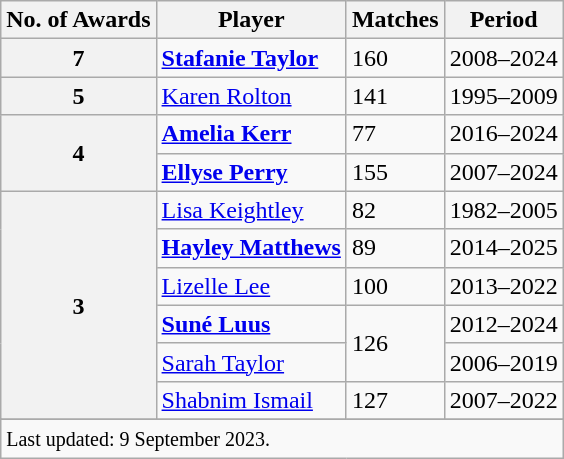<table class="wikitable sortable">
<tr>
<th scope="col">No. of Awards</th>
<th scope="col" class=unsortable>Player</th>
<th scope="col">Matches</th>
<th scope="col" class=unsortable>Period</th>
</tr>
<tr>
<th scope="row">7</th>
<td> <strong><a href='#'>Stafanie Taylor</a></strong></td>
<td>160</td>
<td>2008–2024</td>
</tr>
<tr>
<th scope="row">5</th>
<td> <a href='#'>Karen Rolton</a></td>
<td>141</td>
<td>1995–2009</td>
</tr>
<tr>
<th scope="row" rowspan=2>4</th>
<td> <strong><a href='#'>Amelia Kerr</a></strong></td>
<td>77</td>
<td>2016–2024</td>
</tr>
<tr>
<td> <strong><a href='#'>Ellyse Perry</a></strong></td>
<td>155</td>
<td>2007–2024</td>
</tr>
<tr>
<th scope="row" rowspan="6">3</th>
<td> <a href='#'>Lisa Keightley</a></td>
<td>82</td>
<td>1982–2005</td>
</tr>
<tr>
<td> <strong><a href='#'>Hayley Matthews</a></strong></td>
<td>89</td>
<td>2014–2025</td>
</tr>
<tr>
<td> <a href='#'>Lizelle Lee</a></td>
<td>100</td>
<td>2013–2022</td>
</tr>
<tr>
<td> <strong><a href='#'>Suné Luus</a></strong></td>
<td rowspan=2>126</td>
<td>2012–2024</td>
</tr>
<tr>
<td> <a href='#'>Sarah Taylor</a></td>
<td>2006–2019</td>
</tr>
<tr>
<td> <a href='#'>Shabnim Ismail</a></td>
<td>127</td>
<td>2007–2022</td>
</tr>
<tr>
</tr>
<tr class="sortbottom">
<td colspan="5" scope="row" style="text-align:left;"><small>Last updated: 9 September 2023.</small></td>
</tr>
</table>
